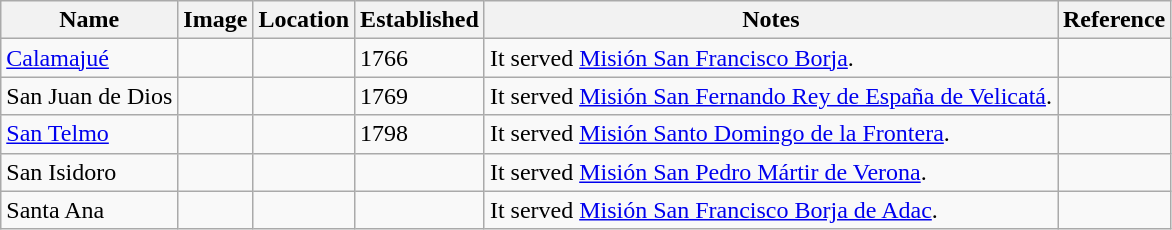<table class="wikitable">
<tr>
<th>Name</th>
<th>Image</th>
<th>Location</th>
<th>Established</th>
<th>Notes</th>
<th>Reference</th>
</tr>
<tr>
<td><a href='#'>Calamajué</a></td>
<td></td>
<td><small></small></td>
<td>1766</td>
<td>It served <a href='#'>Misión San Francisco Borja</a>.</td>
<td></td>
</tr>
<tr>
<td>San Juan de Dios</td>
<td></td>
<td><small></small></td>
<td>1769</td>
<td>It served <a href='#'>Misión San Fernando Rey de España de Velicatá</a>.</td>
<td></td>
</tr>
<tr>
<td><a href='#'>San Telmo</a></td>
<td></td>
<td><small></small></td>
<td>1798</td>
<td>It served <a href='#'>Misión Santo Domingo de la Frontera</a>.</td>
<td></td>
</tr>
<tr>
<td>San Isidoro</td>
<td></td>
<td><small></small></td>
<td></td>
<td>It served <a href='#'>Misión San Pedro Mártir de Verona</a>.</td>
<td></td>
</tr>
<tr>
<td>Santa Ana</td>
<td></td>
<td><small></small></td>
<td></td>
<td>It served <a href='#'>Misión San Francisco Borja de Adac</a>.</td>
<td></td>
</tr>
</table>
